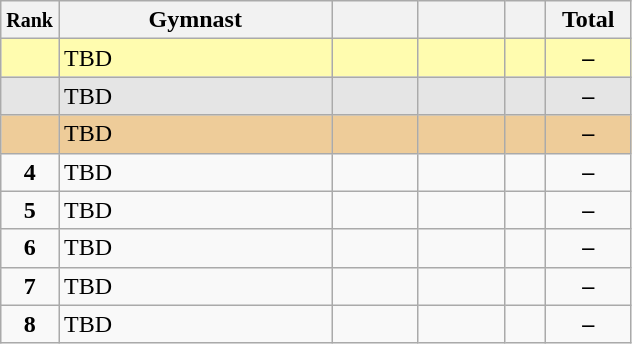<table style="text-align:center;" class="wikitable sortable">
<tr>
<th scope="col" style="width:15px;"><small>Rank</small></th>
<th scope="col" style="width:175px;">Gymnast</th>
<th scope="col" style="width:50px;"><small></small></th>
<th scope="col" style="width:50px;"><small></small></th>
<th scope="col" style="width:20px;"><small></small></th>
<th scope="col" style="width:50px;">Total</th>
</tr>
<tr style="background:#fffcaf;">
<td scope="row" style="text-align:center"><strong></strong></td>
<td style=text-align:left;">TBD</td>
<td></td>
<td></td>
<td></td>
<td><strong>–</strong></td>
</tr>
<tr style="background:#e5e5e5;">
<td scope="row" style="text-align:center"><strong></strong></td>
<td style=text-align:left;">TBD</td>
<td></td>
<td></td>
<td></td>
<td><strong>–</strong></td>
</tr>
<tr style="background:#ec9;">
<td scope="row" style="text-align:center"><strong></strong></td>
<td style=text-align:left;">TBD</td>
<td></td>
<td></td>
<td></td>
<td><strong>–</strong></td>
</tr>
<tr>
<td scope="row" style="text-align:center"><strong>4</strong></td>
<td style=text-align:left;">TBD</td>
<td></td>
<td></td>
<td></td>
<td><strong>–</strong></td>
</tr>
<tr>
<td scope="row" style="text-align:center"><strong>5</strong></td>
<td style=text-align:left;">TBD</td>
<td></td>
<td></td>
<td></td>
<td><strong>–</strong></td>
</tr>
<tr>
<td scope="row" style="text-align:center"><strong>6</strong></td>
<td style=text-align:left;">TBD</td>
<td></td>
<td></td>
<td></td>
<td><strong>–</strong></td>
</tr>
<tr>
<td scope="row" style="text-align:center"><strong>7</strong></td>
<td style=text-align:left;">TBD</td>
<td></td>
<td></td>
<td></td>
<td><strong>–</strong></td>
</tr>
<tr>
<td scope="row" style="text-align:center"><strong>8</strong></td>
<td style=text-align:left;">TBD</td>
<td></td>
<td></td>
<td></td>
<td><strong>–</strong></td>
</tr>
</table>
